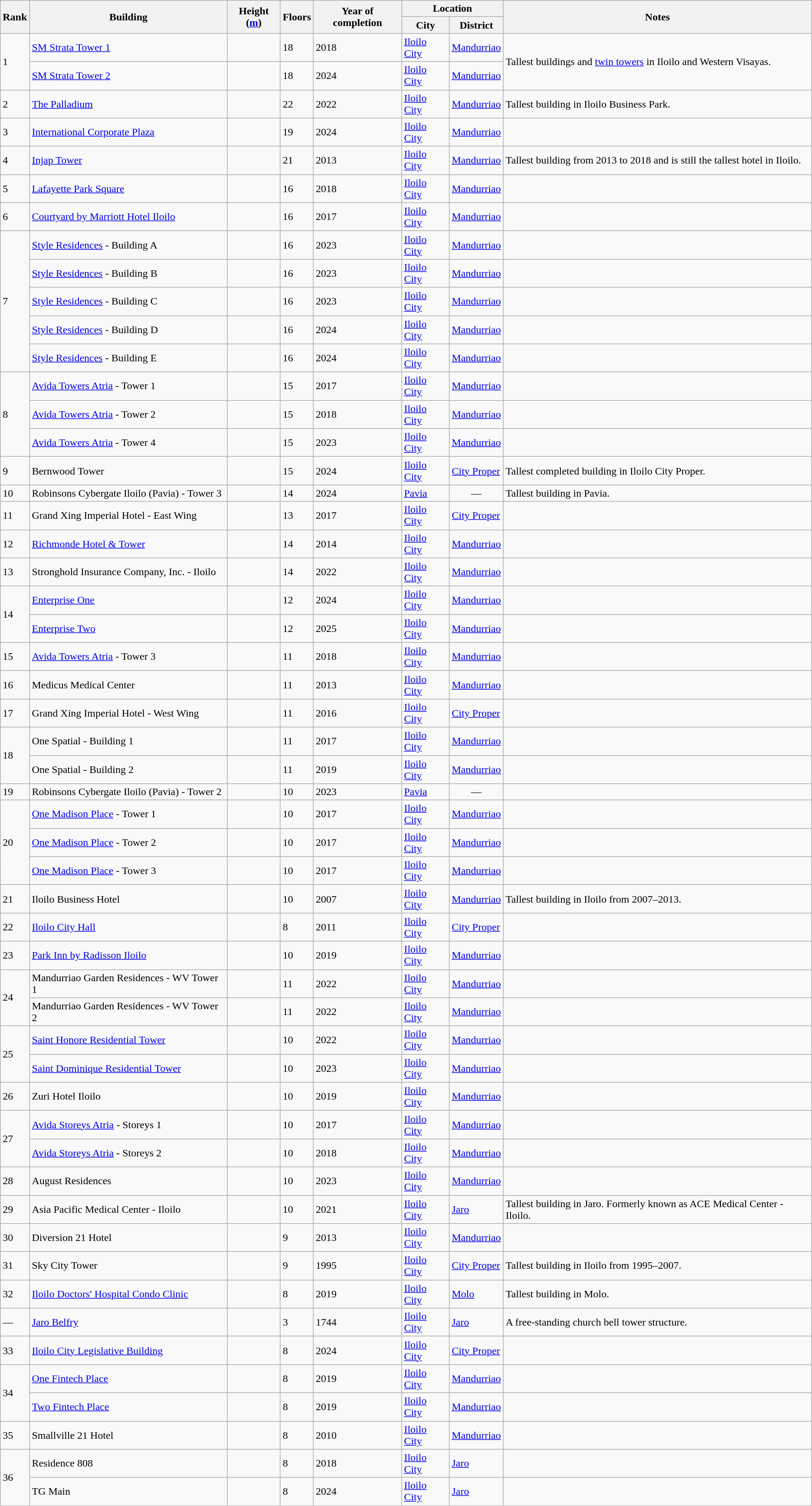<table class="wikitable sortable">
<tr>
<th rowspan="2">Rank</th>
<th rowspan="2">Building</th>
<th rowspan="2">Height (<a href='#'>m</a>)</th>
<th rowspan="2">Floors</th>
<th rowspan="2">Year of completion</th>
<th colspan="2">Location</th>
<th rowspan="2"><strong>Notes</strong></th>
</tr>
<tr>
<th>City</th>
<th>District</th>
</tr>
<tr>
<td rowspan="2">1</td>
<td><a href='#'>SM Strata Tower 1</a></td>
<td></td>
<td>18</td>
<td>2018</td>
<td><a href='#'>Iloilo City</a></td>
<td><a href='#'>Mandurriao</a></td>
<td rowspan="2">Tallest buildings and <a href='#'>twin towers</a> in Iloilo and Western Visayas.</td>
</tr>
<tr>
<td><a href='#'>SM Strata Tower 2</a></td>
<td></td>
<td>18</td>
<td>2024</td>
<td><a href='#'>Iloilo City</a></td>
<td><a href='#'>Mandurriao</a></td>
</tr>
<tr>
<td>2</td>
<td><a href='#'>The Palladium</a></td>
<td></td>
<td>22</td>
<td>2022</td>
<td><a href='#'>Iloilo City</a></td>
<td><a href='#'>Mandurriao</a></td>
<td>Tallest building in Iloilo Business Park.</td>
</tr>
<tr>
<td>3</td>
<td><a href='#'>International Corporate Plaza</a></td>
<td></td>
<td>19</td>
<td>2024</td>
<td><a href='#'>Iloilo City</a></td>
<td><a href='#'>Mandurriao</a></td>
<td></td>
</tr>
<tr>
<td>4</td>
<td><a href='#'>Injap Tower</a></td>
<td></td>
<td>21</td>
<td>2013</td>
<td><a href='#'>Iloilo City</a></td>
<td><a href='#'>Mandurriao</a></td>
<td>Tallest building from 2013 to 2018 and is still the tallest hotel in Iloilo.</td>
</tr>
<tr>
<td>5</td>
<td><a href='#'>Lafayette Park Square</a></td>
<td></td>
<td>16</td>
<td>2018</td>
<td><a href='#'>Iloilo City</a></td>
<td><a href='#'>Mandurriao</a></td>
<td></td>
</tr>
<tr>
<td>6</td>
<td><a href='#'>Courtyard by Marriott Hotel Iloilo</a></td>
<td></td>
<td>16</td>
<td>2017</td>
<td><a href='#'>Iloilo City</a></td>
<td><a href='#'>Mandurriao</a></td>
<td></td>
</tr>
<tr>
<td rowspan="5">7</td>
<td><a href='#'>Style Residences</a> - Building A</td>
<td></td>
<td>16</td>
<td>2023</td>
<td><a href='#'>Iloilo City</a></td>
<td><a href='#'>Mandurriao</a></td>
<td></td>
</tr>
<tr>
<td><a href='#'>Style Residences</a> - Building B</td>
<td></td>
<td>16</td>
<td>2023</td>
<td><a href='#'>Iloilo City</a></td>
<td><a href='#'>Mandurriao</a></td>
<td></td>
</tr>
<tr>
<td><a href='#'>Style Residences</a> - Building C</td>
<td></td>
<td>16</td>
<td>2023</td>
<td><a href='#'>Iloilo City</a></td>
<td><a href='#'>Mandurriao</a></td>
<td></td>
</tr>
<tr>
<td><a href='#'>Style Residences</a> - Building D</td>
<td></td>
<td>16</td>
<td>2024</td>
<td><a href='#'>Iloilo City</a></td>
<td><a href='#'>Mandurriao</a></td>
<td></td>
</tr>
<tr>
<td><a href='#'>Style Residences</a> - Building E</td>
<td></td>
<td>16</td>
<td>2024</td>
<td><a href='#'>Iloilo City</a></td>
<td><a href='#'>Mandurriao</a></td>
<td></td>
</tr>
<tr>
<td rowspan="3">8</td>
<td><a href='#'>Avida Towers Atria</a> - Tower 1</td>
<td></td>
<td>15</td>
<td>2017</td>
<td><a href='#'>Iloilo City</a></td>
<td><a href='#'>Mandurriao</a></td>
<td></td>
</tr>
<tr>
<td><a href='#'>Avida Towers Atria</a> - Tower 2</td>
<td></td>
<td>15</td>
<td>2018</td>
<td><a href='#'>Iloilo City</a></td>
<td><a href='#'>Mandurriao</a></td>
<td></td>
</tr>
<tr>
<td><a href='#'>Avida Towers Atria</a> - Tower 4</td>
<td></td>
<td>15</td>
<td>2023</td>
<td><a href='#'>Iloilo City</a></td>
<td><a href='#'>Mandurriao</a></td>
<td></td>
</tr>
<tr>
<td>9</td>
<td>Bernwood Tower</td>
<td></td>
<td>15</td>
<td>2024</td>
<td><a href='#'>Iloilo City</a></td>
<td><a href='#'>City Proper</a></td>
<td>Tallest completed building in Iloilo City Proper.</td>
</tr>
<tr>
<td>10</td>
<td>Robinsons Cybergate Iloilo (Pavia) - Tower 3</td>
<td></td>
<td>14</td>
<td>2024</td>
<td><a href='#'>Pavia</a></td>
<td style="text-align:center;">—</td>
<td>Tallest building in Pavia.</td>
</tr>
<tr>
<td>11</td>
<td>Grand Xing Imperial Hotel - East Wing</td>
<td></td>
<td>13</td>
<td>2017</td>
<td><a href='#'>Iloilo City</a></td>
<td><a href='#'>City Proper</a></td>
<td></td>
</tr>
<tr>
<td>12</td>
<td><a href='#'>Richmonde Hotel & Tower</a></td>
<td></td>
<td>14</td>
<td>2014</td>
<td><a href='#'>Iloilo City</a></td>
<td><a href='#'>Mandurriao</a></td>
<td></td>
</tr>
<tr>
<td>13</td>
<td>Stronghold Insurance Company, Inc. - Iloilo</td>
<td></td>
<td>14</td>
<td>2022</td>
<td><a href='#'>Iloilo City</a></td>
<td><a href='#'>Mandurriao</a></td>
<td></td>
</tr>
<tr>
<td rowspan="2">14</td>
<td><a href='#'>Enterprise One</a></td>
<td></td>
<td>12</td>
<td>2024</td>
<td><a href='#'>Iloilo City</a></td>
<td><a href='#'>Mandurriao</a></td>
<td></td>
</tr>
<tr>
<td><a href='#'>Enterprise Two</a></td>
<td></td>
<td>12</td>
<td>2025</td>
<td><a href='#'>Iloilo City</a></td>
<td><a href='#'>Mandurriao</a></td>
<td></td>
</tr>
<tr>
<td>15</td>
<td><a href='#'>Avida Towers Atria</a> - Tower 3</td>
<td></td>
<td>11</td>
<td>2018</td>
<td><a href='#'>Iloilo City</a></td>
<td><a href='#'>Mandurriao</a></td>
<td></td>
</tr>
<tr>
<td>16</td>
<td>Medicus Medical Center</td>
<td></td>
<td>11</td>
<td>2013</td>
<td><a href='#'>Iloilo City</a></td>
<td><a href='#'>Mandurriao</a></td>
<td></td>
</tr>
<tr>
<td>17</td>
<td>Grand Xing Imperial Hotel - West Wing</td>
<td></td>
<td>11</td>
<td>2016</td>
<td><a href='#'>Iloilo City</a></td>
<td><a href='#'>City Proper</a></td>
<td></td>
</tr>
<tr>
<td rowspan="2">18</td>
<td>One Spatial - Building 1</td>
<td></td>
<td>11</td>
<td>2017</td>
<td><a href='#'>Iloilo City</a></td>
<td><a href='#'>Mandurriao</a></td>
<td></td>
</tr>
<tr>
<td>One Spatial - Building 2</td>
<td></td>
<td>11</td>
<td>2019</td>
<td><a href='#'>Iloilo City</a></td>
<td><a href='#'>Mandurriao</a></td>
<td></td>
</tr>
<tr>
<td>19</td>
<td>Robinsons Cybergate Iloilo (Pavia) - Tower 2</td>
<td></td>
<td>10</td>
<td>2023</td>
<td><a href='#'>Pavia</a></td>
<td style="text-align:center;">—</td>
<td></td>
</tr>
<tr>
<td rowspan="3">20</td>
<td><a href='#'>One Madison Place</a> - Tower 1</td>
<td></td>
<td>10</td>
<td>2017</td>
<td><a href='#'>Iloilo City</a></td>
<td><a href='#'>Mandurriao</a></td>
<td></td>
</tr>
<tr>
<td><a href='#'>One Madison Place</a> - Tower 2</td>
<td></td>
<td>10</td>
<td>2017</td>
<td><a href='#'>Iloilo City</a></td>
<td><a href='#'>Mandurriao</a></td>
<td></td>
</tr>
<tr>
<td><a href='#'>One Madison Place</a> - Tower 3</td>
<td></td>
<td>10</td>
<td>2017</td>
<td><a href='#'>Iloilo City</a></td>
<td><a href='#'>Mandurriao</a></td>
<td></td>
</tr>
<tr>
<td>21</td>
<td>Iloilo Business Hotel</td>
<td></td>
<td>10</td>
<td>2007</td>
<td><a href='#'>Iloilo City</a></td>
<td><a href='#'>Mandurriao</a></td>
<td>Tallest building in Iloilo from 2007–2013.</td>
</tr>
<tr>
<td>22</td>
<td><a href='#'>Iloilo City Hall</a></td>
<td></td>
<td>8</td>
<td>2011</td>
<td><a href='#'>Iloilo City</a></td>
<td><a href='#'>City Proper</a></td>
<td></td>
</tr>
<tr>
<td>23</td>
<td><a href='#'>Park Inn by Radisson Iloilo</a></td>
<td></td>
<td>10</td>
<td>2019</td>
<td><a href='#'>Iloilo City</a></td>
<td><a href='#'>Mandurriao</a></td>
<td></td>
</tr>
<tr>
<td rowspan="2">24</td>
<td>Mandurriao Garden Residences - WV Tower 1</td>
<td></td>
<td>11</td>
<td>2022</td>
<td><a href='#'>Iloilo City</a></td>
<td><a href='#'>Mandurriao</a></td>
<td></td>
</tr>
<tr>
<td>Mandurriao Garden Residences - WV Tower 2</td>
<td></td>
<td>11</td>
<td>2022</td>
<td><a href='#'>Iloilo City</a></td>
<td><a href='#'>Mandurriao</a></td>
<td></td>
</tr>
<tr>
<td rowspan="2">25</td>
<td><a href='#'>Saint Honore Residential Tower</a></td>
<td></td>
<td>10</td>
<td>2022</td>
<td><a href='#'>Iloilo City</a></td>
<td><a href='#'>Mandurriao</a></td>
<td></td>
</tr>
<tr>
<td><a href='#'>Saint Dominique Residential Tower</a></td>
<td></td>
<td>10</td>
<td>2023</td>
<td><a href='#'>Iloilo City</a></td>
<td><a href='#'>Mandurriao</a></td>
<td></td>
</tr>
<tr>
<td>26</td>
<td>Zuri Hotel Iloilo</td>
<td></td>
<td>10</td>
<td>2019</td>
<td><a href='#'>Iloilo City</a></td>
<td><a href='#'>Mandurriao</a></td>
<td></td>
</tr>
<tr>
<td rowspan="2">27</td>
<td><a href='#'>Avida Storeys Atria</a> - Storeys 1</td>
<td></td>
<td>10</td>
<td>2017</td>
<td><a href='#'>Iloilo City</a></td>
<td><a href='#'>Mandurriao</a></td>
<td></td>
</tr>
<tr>
<td><a href='#'>Avida Storeys Atria</a> - Storeys 2</td>
<td></td>
<td>10</td>
<td>2018</td>
<td><a href='#'>Iloilo City</a></td>
<td><a href='#'>Mandurriao</a></td>
<td></td>
</tr>
<tr>
<td>28</td>
<td>August Residences</td>
<td></td>
<td>10</td>
<td>2023</td>
<td><a href='#'>Iloilo City</a></td>
<td><a href='#'>Mandurriao</a></td>
<td></td>
</tr>
<tr>
<td>29</td>
<td>Asia Pacific Medical Center - Iloilo</td>
<td></td>
<td>10</td>
<td>2021</td>
<td><a href='#'>Iloilo City</a></td>
<td><a href='#'>Jaro</a></td>
<td>Tallest building in Jaro. Formerly known as ACE Medical Center - Iloilo.</td>
</tr>
<tr>
<td>30</td>
<td>Diversion 21 Hotel</td>
<td></td>
<td>9</td>
<td>2013</td>
<td><a href='#'>Iloilo City</a></td>
<td><a href='#'>Mandurriao</a></td>
<td></td>
</tr>
<tr>
<td>31</td>
<td>Sky City Tower</td>
<td></td>
<td>9</td>
<td>1995</td>
<td><a href='#'>Iloilo City</a></td>
<td><a href='#'>City Proper</a></td>
<td>Tallest building in Iloilo from 1995–2007.</td>
</tr>
<tr>
<td>32</td>
<td><a href='#'>Iloilo Doctors' Hospital Condo Clinic</a></td>
<td></td>
<td>8</td>
<td>2019</td>
<td><a href='#'>Iloilo City</a></td>
<td><a href='#'>Molo</a></td>
<td>Tallest building in Molo.</td>
</tr>
<tr>
<td>—</td>
<td><a href='#'>Jaro Belfry</a></td>
<td></td>
<td>3</td>
<td>1744</td>
<td><a href='#'>Iloilo City</a></td>
<td><a href='#'>Jaro</a></td>
<td>A free-standing church bell tower structure.</td>
</tr>
<tr>
<td>33</td>
<td><a href='#'>Iloilo City Legislative Building</a></td>
<td></td>
<td>8</td>
<td>2024</td>
<td><a href='#'>Iloilo City</a></td>
<td><a href='#'>City Proper</a></td>
<td></td>
</tr>
<tr>
<td rowspan="2">34</td>
<td><a href='#'>One Fintech Place</a></td>
<td></td>
<td>8</td>
<td>2019</td>
<td><a href='#'>Iloilo City</a></td>
<td><a href='#'>Mandurriao</a></td>
<td></td>
</tr>
<tr>
<td><a href='#'>Two Fintech Place</a></td>
<td></td>
<td>8</td>
<td>2019</td>
<td><a href='#'>Iloilo City</a></td>
<td><a href='#'>Mandurriao</a></td>
<td></td>
</tr>
<tr>
<td>35</td>
<td>Smallville 21 Hotel</td>
<td></td>
<td>8</td>
<td>2010</td>
<td><a href='#'>Iloilo City</a></td>
<td><a href='#'>Mandurriao</a></td>
<td></td>
</tr>
<tr>
<td rowspan="2">36</td>
<td>Residence 808</td>
<td></td>
<td>8</td>
<td>2018</td>
<td><a href='#'>Iloilo City</a></td>
<td><a href='#'>Jaro</a></td>
<td></td>
</tr>
<tr>
<td>TG Main</td>
<td></td>
<td>8</td>
<td>2024</td>
<td><a href='#'>Iloilo City</a></td>
<td><a href='#'>Jaro</a></td>
<td></td>
</tr>
</table>
